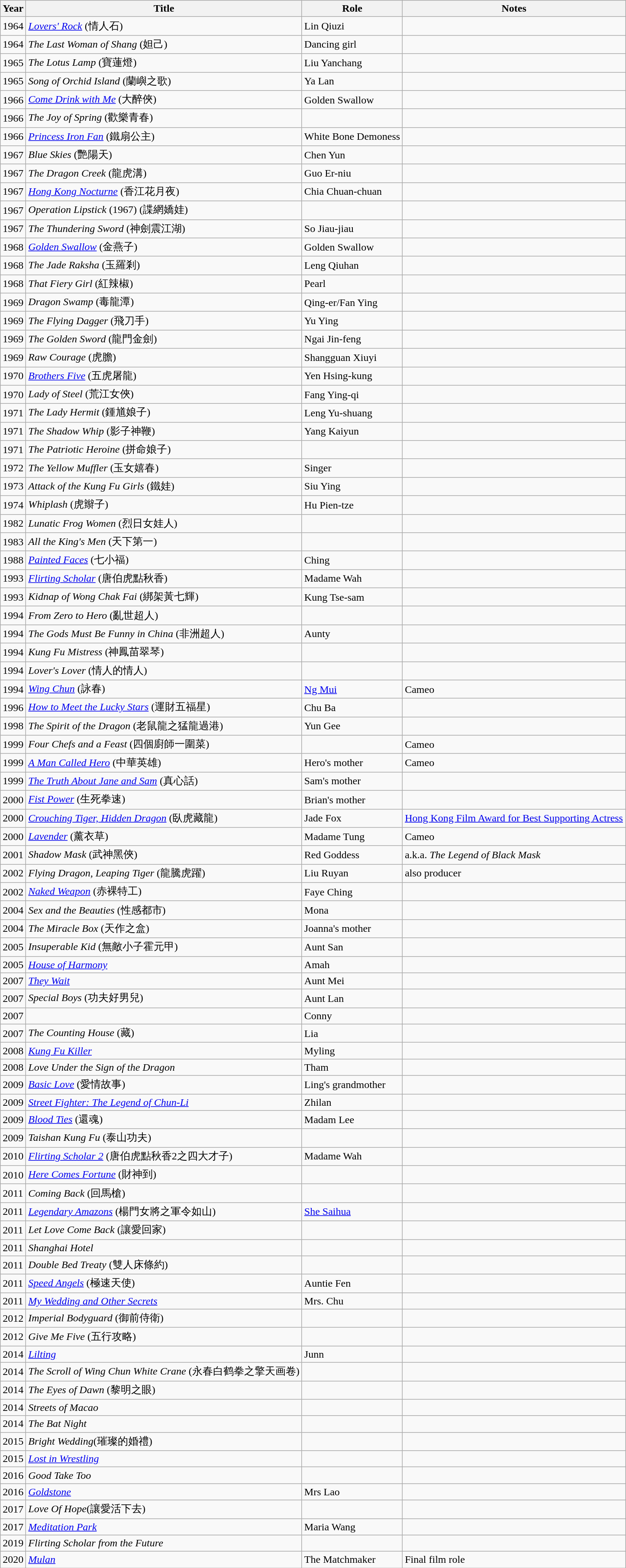<table class="wikitable sortable">
<tr>
<th>Year</th>
<th>Title</th>
<th>Role</th>
<th>Notes</th>
</tr>
<tr>
<td>1964</td>
<td><em><a href='#'>Lovers' Rock</a></em> (情人石)</td>
<td>Lin Qiuzi</td>
<td></td>
</tr>
<tr>
<td>1964</td>
<td><em>The Last Woman of Shang</em> (妲己)</td>
<td>Dancing girl</td>
<td></td>
</tr>
<tr>
<td>1965</td>
<td><em>The Lotus Lamp</em> (寶蓮燈)</td>
<td>Liu Yanchang</td>
<td></td>
</tr>
<tr>
<td>1965</td>
<td><em>Song of Orchid Island</em> (蘭嶼之歌)</td>
<td>Ya Lan</td>
<td></td>
</tr>
<tr>
<td>1966</td>
<td><em><a href='#'>Come Drink with Me</a></em> (大醉俠)</td>
<td>Golden Swallow</td>
<td></td>
</tr>
<tr>
<td>1966</td>
<td><em>The Joy of Spring</em> (歡樂青春)</td>
<td></td>
<td></td>
</tr>
<tr>
<td>1966</td>
<td><em><a href='#'>Princess Iron Fan</a></em> (鐵扇公主)</td>
<td>White Bone Demoness</td>
<td></td>
</tr>
<tr>
<td>1967</td>
<td><em>Blue Skies</em> (艷陽天)</td>
<td>Chen Yun</td>
<td></td>
</tr>
<tr>
<td>1967</td>
<td><em>The Dragon Creek</em> (龍虎溝)</td>
<td>Guo Er-niu</td>
<td></td>
</tr>
<tr>
<td>1967</td>
<td><em><a href='#'>Hong Kong Nocturne</a></em> (香江花月夜)</td>
<td>Chia Chuan-chuan</td>
<td></td>
</tr>
<tr>
<td>1967</td>
<td><em>Operation Lipstick</em> (1967) (諜網嬌娃)</td>
<td></td>
<td></td>
</tr>
<tr>
<td>1967</td>
<td><em>The Thundering Sword</em> (神劍震江湖)</td>
<td>So Jiau-jiau</td>
<td></td>
</tr>
<tr>
<td>1968</td>
<td><em><a href='#'>Golden Swallow</a></em> (金燕子)</td>
<td>Golden Swallow</td>
<td></td>
</tr>
<tr>
<td>1968</td>
<td><em>The Jade Raksha</em> (玉羅剎)</td>
<td>Leng Qiuhan</td>
<td></td>
</tr>
<tr>
<td>1968</td>
<td><em>That Fiery Girl</em> (紅辣椒)</td>
<td>Pearl</td>
<td></td>
</tr>
<tr>
<td>1969</td>
<td><em>Dragon Swamp</em> (毒龍潭)</td>
<td>Qing-er/Fan Ying</td>
<td></td>
</tr>
<tr>
<td>1969</td>
<td><em>The Flying Dagger</em> (飛刀手)</td>
<td>Yu Ying</td>
<td></td>
</tr>
<tr>
<td>1969</td>
<td><em>The Golden Sword</em> (龍門金劍)</td>
<td>Ngai Jin-feng</td>
<td></td>
</tr>
<tr>
<td>1969</td>
<td><em>Raw Courage</em> (虎膽)</td>
<td>Shangguan Xiuyi</td>
<td></td>
</tr>
<tr>
<td>1970</td>
<td><em><a href='#'>Brothers Five</a></em> (五虎屠龍)</td>
<td>Yen Hsing-kung</td>
<td></td>
</tr>
<tr>
<td>1970</td>
<td><em>Lady of Steel</em> (荒江女俠)</td>
<td>Fang Ying-qi</td>
<td></td>
</tr>
<tr>
<td>1971</td>
<td><em>The Lady Hermit</em> (鍾馗娘子)</td>
<td>Leng Yu-shuang</td>
<td></td>
</tr>
<tr>
<td>1971</td>
<td><em>The Shadow Whip</em> (影子神鞭)</td>
<td>Yang Kaiyun</td>
<td></td>
</tr>
<tr>
<td>1971</td>
<td><em>The Patriotic Heroine</em> (拼命娘子)</td>
<td></td>
<td></td>
</tr>
<tr>
<td>1972</td>
<td><em>The Yellow Muffler</em> (玉女嬉春)</td>
<td>Singer</td>
<td></td>
</tr>
<tr>
<td>1973</td>
<td><em>Attack of the Kung Fu Girls</em> (鐵娃)</td>
<td>Siu Ying</td>
<td></td>
</tr>
<tr>
<td>1974</td>
<td><em>Whiplash</em> (虎辮子)</td>
<td>Hu Pien-tze</td>
<td></td>
</tr>
<tr>
<td>1982</td>
<td><em>Lunatic Frog Women</em> (烈日女娃人)</td>
<td></td>
<td></td>
</tr>
<tr>
<td>1983</td>
<td><em>All the King's Men</em> (天下第一)</td>
<td></td>
<td></td>
</tr>
<tr>
<td>1988</td>
<td><em><a href='#'>Painted Faces</a></em> (七小福)</td>
<td>Ching</td>
<td></td>
</tr>
<tr>
<td>1993</td>
<td><em><a href='#'>Flirting Scholar</a></em> (唐伯虎點秋香)</td>
<td>Madame Wah</td>
<td></td>
</tr>
<tr>
<td>1993</td>
<td><em>Kidnap of Wong Chak Fai</em> (綁架黃七輝)</td>
<td>Kung Tse-sam</td>
<td></td>
</tr>
<tr>
<td>1994</td>
<td><em>From Zero to Hero</em> (亂世超人)</td>
<td></td>
<td></td>
</tr>
<tr>
<td>1994</td>
<td><em>The Gods Must Be Funny in China</em> (非洲超人)</td>
<td>Aunty</td>
<td></td>
</tr>
<tr>
<td>1994</td>
<td><em>Kung Fu Mistress</em> (神鳳苗翠琴)</td>
<td></td>
<td></td>
</tr>
<tr>
<td>1994</td>
<td><em>Lover's Lover</em> (情人的情人)</td>
<td></td>
<td></td>
</tr>
<tr>
<td>1994</td>
<td><em><a href='#'>Wing Chun</a></em> (詠春)</td>
<td><a href='#'>Ng Mui</a></td>
<td>Cameo</td>
</tr>
<tr>
<td>1996</td>
<td><em><a href='#'>How to Meet the Lucky Stars</a></em> (運財五福星)</td>
<td>Chu Ba</td>
<td></td>
</tr>
<tr>
<td>1998</td>
<td><em>The Spirit of the Dragon</em> (老鼠龍之猛龍過港)</td>
<td>Yun Gee</td>
<td></td>
</tr>
<tr>
<td>1999</td>
<td><em>Four Chefs and a Feast</em> (四個廚師一圍菜)</td>
<td></td>
<td>Cameo</td>
</tr>
<tr>
<td>1999</td>
<td><em><a href='#'>A Man Called Hero</a></em> (中華英雄)</td>
<td>Hero's mother</td>
<td>Cameo</td>
</tr>
<tr>
<td>1999</td>
<td><em><a href='#'>The Truth About Jane and Sam</a></em> (真心話)</td>
<td>Sam's mother</td>
<td></td>
</tr>
<tr>
<td>2000</td>
<td><em><a href='#'>Fist Power</a></em> (生死拳速)</td>
<td>Brian's mother</td>
<td></td>
</tr>
<tr>
<td>2000</td>
<td><em><a href='#'>Crouching Tiger, Hidden Dragon</a></em> (臥虎藏龍)</td>
<td>Jade Fox</td>
<td><a href='#'>Hong Kong Film Award for Best Supporting Actress</a></td>
</tr>
<tr>
<td>2000</td>
<td><em><a href='#'>Lavender</a></em> (薰衣草)</td>
<td>Madame Tung</td>
<td>Cameo</td>
</tr>
<tr>
<td>2001</td>
<td><em>Shadow Mask</em> (武神黑俠)</td>
<td>Red Goddess</td>
<td>a.k.a. <em>The Legend of Black Mask</em></td>
</tr>
<tr>
<td>2002</td>
<td><em>Flying Dragon, Leaping Tiger</em> (龍騰虎躍)</td>
<td>Liu Ruyan</td>
<td>also producer</td>
</tr>
<tr>
<td>2002</td>
<td><em><a href='#'>Naked Weapon</a></em> (赤裸特工)</td>
<td>Faye Ching</td>
<td></td>
</tr>
<tr>
<td>2004</td>
<td><em>Sex and the Beauties</em> (性感都市)</td>
<td>Mona</td>
<td></td>
</tr>
<tr>
<td>2004</td>
<td><em>The Miracle Box</em> (天作之盒)</td>
<td>Joanna's mother</td>
<td></td>
</tr>
<tr>
<td>2005</td>
<td><em>Insuperable Kid</em> (無敵小子霍元甲)</td>
<td>Aunt San</td>
<td></td>
</tr>
<tr>
<td>2005</td>
<td><em><a href='#'>House of Harmony</a></em></td>
<td>Amah</td>
<td></td>
</tr>
<tr>
<td>2007</td>
<td><em><a href='#'>They Wait</a></em></td>
<td>Aunt Mei</td>
<td></td>
</tr>
<tr>
<td>2007</td>
<td><em>Special Boys</em> (功夫好男兒)</td>
<td>Aunt Lan</td>
<td></td>
</tr>
<tr>
<td>2007</td>
<td><em></em></td>
<td>Conny</td>
<td></td>
</tr>
<tr>
<td>2007</td>
<td><em>The Counting House</em> (藏)</td>
<td>Lia</td>
<td></td>
</tr>
<tr>
<td>2008</td>
<td><em><a href='#'>Kung Fu Killer</a></em></td>
<td>Myling</td>
<td></td>
</tr>
<tr>
<td>2008</td>
<td><em>Love Under the Sign of the Dragon</em></td>
<td>Tham</td>
<td></td>
</tr>
<tr>
<td>2009</td>
<td><em><a href='#'>Basic Love</a></em> (愛情故事)</td>
<td>Ling's grandmother</td>
<td></td>
</tr>
<tr>
<td>2009</td>
<td><em><a href='#'>Street Fighter: The Legend of Chun-Li</a></em></td>
<td>Zhilan</td>
<td></td>
</tr>
<tr>
<td>2009</td>
<td><em><a href='#'>Blood Ties</a></em> (還魂)</td>
<td>Madam Lee</td>
<td></td>
</tr>
<tr>
<td>2009</td>
<td><em>Taishan Kung Fu</em> (泰山功夫)</td>
<td></td>
<td></td>
</tr>
<tr>
<td>2010</td>
<td><em><a href='#'>Flirting Scholar 2</a></em> (唐伯虎點秋香2之四大才子)</td>
<td>Madame Wah</td>
<td></td>
</tr>
<tr>
<td>2010</td>
<td><em><a href='#'>Here Comes Fortune</a></em> (財神到)</td>
<td></td>
<td></td>
</tr>
<tr>
<td>2011</td>
<td><em>Coming Back</em> (回馬槍)</td>
<td></td>
<td></td>
</tr>
<tr>
<td>2011</td>
<td><em><a href='#'>Legendary Amazons</a></em> (楊門女將之軍令如山)</td>
<td><a href='#'>She Saihua</a></td>
<td></td>
</tr>
<tr>
<td>2011</td>
<td><em>Let Love Come Back</em> (讓愛回家)</td>
<td></td>
<td></td>
</tr>
<tr>
<td>2011</td>
<td><em>Shanghai Hotel</em></td>
<td></td>
<td></td>
</tr>
<tr>
<td>2011</td>
<td><em>Double Bed Treaty</em> (雙人床條約)</td>
<td></td>
<td></td>
</tr>
<tr>
<td>2011</td>
<td><em><a href='#'>Speed Angels</a></em> (極速天使)</td>
<td>Auntie Fen</td>
<td></td>
</tr>
<tr>
<td>2011</td>
<td><em><a href='#'>My Wedding and Other Secrets</a></em></td>
<td>Mrs. Chu</td>
<td></td>
</tr>
<tr>
<td>2012</td>
<td><em>Imperial Bodyguard</em> (御前侍衛)</td>
<td></td>
<td></td>
</tr>
<tr>
<td>2012</td>
<td><em>Give Me Five</em> (五行攻略)</td>
<td></td>
<td></td>
</tr>
<tr>
<td>2014</td>
<td><em><a href='#'>Lilting</a></em></td>
<td>Junn</td>
<td></td>
</tr>
<tr>
<td>2014</td>
<td><em>The Scroll of Wing Chun White Crane</em> (永春白鹤拳之擎天画卷)</td>
<td></td>
<td></td>
</tr>
<tr>
<td>2014</td>
<td><em>The Eyes of Dawn</em> (黎明之眼)</td>
<td></td>
<td></td>
</tr>
<tr>
<td>2014</td>
<td><em>Streets of Macao</em></td>
<td></td>
<td></td>
</tr>
<tr>
<td>2014</td>
<td><em>The Bat Night</em></td>
<td></td>
<td></td>
</tr>
<tr>
<td>2015</td>
<td><em>Bright Wedding</em>(璀璨的婚禮)</td>
<td></td>
<td></td>
</tr>
<tr>
<td>2015</td>
<td><em><a href='#'>Lost in Wrestling</a></em></td>
<td></td>
<td></td>
</tr>
<tr>
<td>2016</td>
<td><em>Good Take Too</em></td>
<td></td>
<td></td>
</tr>
<tr>
<td>2016</td>
<td><em><a href='#'>Goldstone</a></em></td>
<td>Mrs Lao</td>
<td></td>
</tr>
<tr>
<td>2017</td>
<td><em>Love Of Hope</em>(讓愛活下去)</td>
<td></td>
<td></td>
</tr>
<tr>
<td>2017</td>
<td><em><a href='#'>Meditation Park</a></em></td>
<td>Maria Wang</td>
<td></td>
</tr>
<tr>
<td>2019</td>
<td><em>Flirting Scholar from the Future</em></td>
<td></td>
<td></td>
</tr>
<tr>
<td>2020</td>
<td><em><a href='#'>Mulan</a></em></td>
<td>The Matchmaker</td>
<td>Final film role</td>
</tr>
</table>
